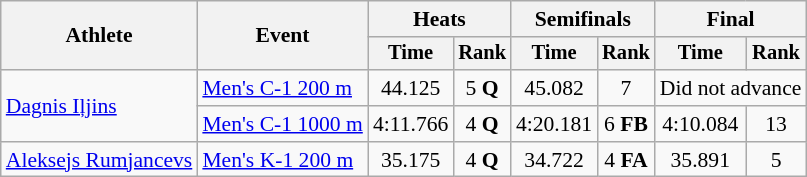<table class=wikitable style="font-size:90%">
<tr>
<th rowspan="2">Athlete</th>
<th rowspan="2">Event</th>
<th colspan=2>Heats</th>
<th colspan=2>Semifinals</th>
<th colspan=2>Final</th>
</tr>
<tr style="font-size:95%">
<th>Time</th>
<th>Rank</th>
<th>Time</th>
<th>Rank</th>
<th>Time</th>
<th>Rank</th>
</tr>
<tr align=center>
<td align=left rowspan=2><a href='#'>Dagnis Iļjins</a></td>
<td align=left><a href='#'>Men's C-1 200 m</a></td>
<td>44.125</td>
<td>5 <strong>Q</strong></td>
<td>45.082</td>
<td>7</td>
<td colspan=2>Did not advance</td>
</tr>
<tr align=center>
<td align=left><a href='#'>Men's C-1 1000 m</a></td>
<td>4:11.766</td>
<td>4 <strong>Q</strong></td>
<td>4:20.181</td>
<td>6 <strong>FB</strong></td>
<td>4:10.084</td>
<td>13</td>
</tr>
<tr align=center>
<td align=left><a href='#'>Aleksejs Rumjancevs</a></td>
<td align=left><a href='#'>Men's K-1 200 m</a></td>
<td>35.175</td>
<td>4 <strong>Q</strong></td>
<td>34.722</td>
<td>4 <strong>FA</strong></td>
<td>35.891</td>
<td>5</td>
</tr>
</table>
